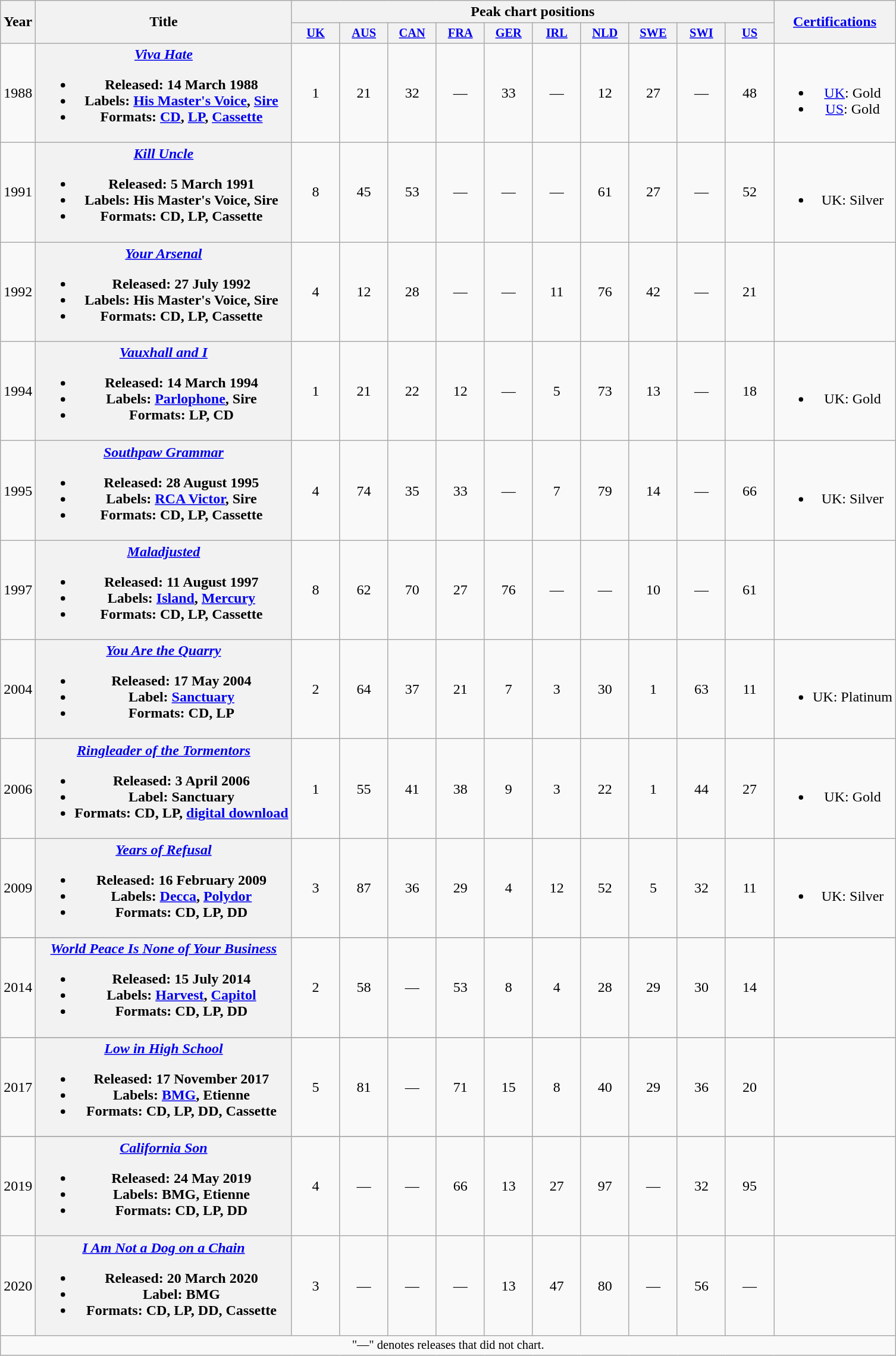<table class="wikitable plainrowheaders">
<tr>
<th scope="col" rowspan="2">Year</th>
<th scope="col" rowspan="2">Title</th>
<th scope="col" colspan="10">Peak chart positions</th>
<th scope="col" rowspan="2"><a href='#'>Certifications</a></th>
</tr>
<tr>
<th style="width:3.5em;font-size:85%"><a href='#'>UK</a><br></th>
<th style="width:3.5em;font-size:85%"><a href='#'>AUS</a><br></th>
<th style="width:3.5em;font-size:85%"><a href='#'>CAN</a><br></th>
<th style="width:3.5em;font-size:85%"><a href='#'>FRA</a><br></th>
<th style="width:3.5em;font-size:85%"><a href='#'>GER</a><br></th>
<th style="width:3.5em;font-size:85%"><a href='#'>IRL</a><br></th>
<th style="width:3.5em;font-size:85%"><a href='#'>NLD</a><br></th>
<th style="width:3.5em;font-size:85%"><a href='#'>SWE</a><br></th>
<th style="width:3.5em;font-size:85%"><a href='#'>SWI</a><br></th>
<th style="width:3.5em;font-size:85%"><a href='#'>US</a><br></th>
</tr>
<tr align="center">
<td>1988</td>
<th scope="row"><em><a href='#'>Viva Hate</a></em><br><ul><li>Released: 14 March 1988</li><li>Labels: <a href='#'>His Master's Voice</a>, <a href='#'>Sire</a></li><li>Formats: <a href='#'>CD</a>, <a href='#'>LP</a>, <a href='#'>Cassette</a></li></ul></th>
<td>1</td>
<td>21</td>
<td>32</td>
<td>—</td>
<td>33</td>
<td>—</td>
<td>12</td>
<td>27</td>
<td>—</td>
<td>48</td>
<td><br><ul><li><a href='#'>UK</a>: Gold</li><li><a href='#'>US</a>: Gold</li></ul></td>
</tr>
<tr align="center">
<td>1991</td>
<th scope="row"><em><a href='#'>Kill Uncle</a></em><br><ul><li>Released: 5 March 1991</li><li>Labels: His Master's Voice, Sire</li><li>Formats: CD, LP, Cassette</li></ul></th>
<td>8</td>
<td>45</td>
<td>53</td>
<td>—</td>
<td>—</td>
<td>—</td>
<td>61</td>
<td>27</td>
<td>—</td>
<td>52</td>
<td><br><ul><li>UK: Silver</li></ul></td>
</tr>
<tr align="center">
<td>1992</td>
<th scope="row"><em><a href='#'>Your Arsenal</a></em><br><ul><li>Released: 27 July 1992</li><li>Labels: His Master's Voice, Sire</li><li>Formats: CD, LP, Cassette</li></ul></th>
<td>4</td>
<td>12</td>
<td>28</td>
<td>—</td>
<td>—</td>
<td>11</td>
<td>76</td>
<td>42</td>
<td>—</td>
<td>21</td>
<td></td>
</tr>
<tr align="center">
<td>1994</td>
<th scope="row"><em><a href='#'>Vauxhall and I</a></em><br><ul><li>Released: 14 March 1994</li><li>Labels: <a href='#'>Parlophone</a>, Sire</li><li>Formats: LP, CD</li></ul></th>
<td>1</td>
<td>21</td>
<td>22</td>
<td>12</td>
<td>—</td>
<td>5</td>
<td>73</td>
<td>13</td>
<td>—</td>
<td>18</td>
<td><br><ul><li>UK: Gold</li></ul></td>
</tr>
<tr align="center">
<td>1995</td>
<th scope="row"><em><a href='#'>Southpaw Grammar</a></em><br><ul><li>Released: 28 August 1995</li><li>Labels: <a href='#'>RCA Victor</a>, Sire</li><li>Formats: CD, LP, Cassette</li></ul></th>
<td>4</td>
<td>74</td>
<td>35</td>
<td>33</td>
<td>—</td>
<td>7</td>
<td>79</td>
<td>14</td>
<td>—</td>
<td>66</td>
<td><br><ul><li>UK: Silver</li></ul></td>
</tr>
<tr align="center">
<td>1997</td>
<th scope="row"><em><a href='#'>Maladjusted</a></em><br><ul><li>Released: 11 August 1997</li><li>Labels: <a href='#'>Island</a>, <a href='#'>Mercury</a></li><li>Formats: CD, LP, Cassette</li></ul></th>
<td>8</td>
<td>62</td>
<td>70</td>
<td>27</td>
<td>76</td>
<td>—</td>
<td>—</td>
<td>10</td>
<td>—</td>
<td>61</td>
<td></td>
</tr>
<tr align="center">
<td>2004</td>
<th scope="row"><em><a href='#'>You Are the Quarry</a></em><br><ul><li>Released: 17 May 2004</li><li>Label: <a href='#'>Sanctuary</a></li><li>Formats: CD, LP</li></ul></th>
<td>2</td>
<td>64</td>
<td>37</td>
<td>21</td>
<td>7</td>
<td>3</td>
<td>30</td>
<td>1</td>
<td>63</td>
<td>11</td>
<td><br><ul><li>UK: Platinum</li></ul></td>
</tr>
<tr align="center">
<td>2006</td>
<th scope="row"><em><a href='#'>Ringleader of the Tormentors</a></em><br><ul><li>Released: 3 April 2006</li><li>Label: Sanctuary</li><li>Formats: CD, LP, <a href='#'>digital download</a></li></ul></th>
<td>1</td>
<td>55</td>
<td>41</td>
<td>38</td>
<td>9</td>
<td>3</td>
<td>22</td>
<td>1</td>
<td>44</td>
<td>27</td>
<td><br><ul><li>UK: Gold</li></ul></td>
</tr>
<tr align="center">
<td>2009</td>
<th scope="row"><em><a href='#'>Years of Refusal</a></em><br><ul><li>Released: 16 February 2009</li><li>Labels: <a href='#'>Decca</a>, <a href='#'>Polydor</a></li><li>Formats: CD, LP, DD</li></ul></th>
<td>3</td>
<td>87</td>
<td>36</td>
<td>29</td>
<td>4</td>
<td>12</td>
<td>52</td>
<td>5</td>
<td>32</td>
<td>11</td>
<td><br><ul><li>UK: Silver</li></ul></td>
</tr>
<tr>
</tr>
<tr align="center">
<td>2014</td>
<th scope="row"><em><a href='#'>World Peace Is None of Your Business</a></em><br><ul><li>Released: 15 July 2014</li><li>Labels: <a href='#'>Harvest</a>, <a href='#'>Capitol</a></li><li>Formats: CD, LP, DD</li></ul></th>
<td>2</td>
<td>58</td>
<td>—</td>
<td>53</td>
<td>8</td>
<td>4</td>
<td>28</td>
<td>29</td>
<td>30</td>
<td>14</td>
<td></td>
</tr>
<tr>
</tr>
<tr align="center">
<td>2017</td>
<th scope="row"><em><a href='#'>Low in High School</a></em><br><ul><li>Released: 17 November 2017</li><li>Labels: <a href='#'>BMG</a>, Etienne</li><li>Formats: CD, LP, DD, Cassette</li></ul></th>
<td>5</td>
<td>81</td>
<td>—</td>
<td>71</td>
<td>15</td>
<td>8</td>
<td>40</td>
<td>29</td>
<td>36</td>
<td>20</td>
<td></td>
</tr>
<tr>
</tr>
<tr align="center">
<td>2019</td>
<th scope="row"><em><a href='#'>California Son</a></em><br><ul><li>Released: 24 May 2019</li><li>Labels: BMG, Etienne</li><li>Formats: CD, LP, DD</li></ul></th>
<td>4</td>
<td>—</td>
<td>—</td>
<td>66</td>
<td>13</td>
<td>27</td>
<td>97</td>
<td>—</td>
<td>32</td>
<td>95</td>
<td></td>
</tr>
<tr align="center">
<td>2020</td>
<th scope="row"><em><a href='#'>I Am Not a Dog on a Chain</a></em><br><ul><li>Released: 20 March 2020</li><li>Label: BMG</li><li>Formats: CD, LP, DD, Cassette</li></ul></th>
<td>3</td>
<td>—</td>
<td>—</td>
<td>—</td>
<td>13</td>
<td>47</td>
<td>80</td>
<td>—</td>
<td>56</td>
<td>—</td>
<td></td>
</tr>
<tr>
<td align="center" colspan="14" style="font-size: 85%">"—" denotes releases that did not chart.</td>
</tr>
</table>
